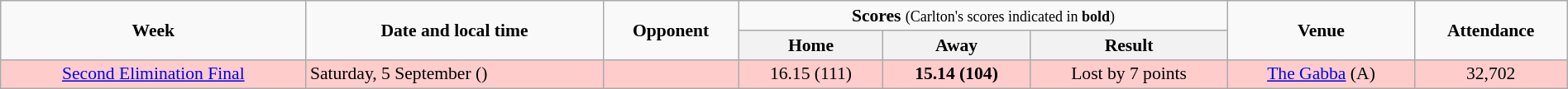<table class="wikitable" style="font-size:90%; text-align:center; width: 100%; margin-left: auto; margin-right: auto;">
<tr>
<td rowspan=2><strong>Week</strong></td>
<td rowspan=2><strong>Date and local time</strong></td>
<td rowspan=2><strong>Opponent</strong></td>
<td colspan=3><strong>Scores</strong> <small>(Carlton's scores indicated in <strong>bold</strong>)</small></td>
<td rowspan=2><strong>Venue</strong></td>
<td rowspan=2><strong>Attendance</strong></td>
</tr>
<tr>
<th>Home</th>
<th>Away</th>
<th>Result</th>
</tr>
<tr style="background:#fcc;">
<td><a href='#'>Second Elimination Final</a></td>
<td align=left>Saturday, 5 September ()</td>
<td align=left></td>
<td>16.15 (111)</td>
<td><strong>15.14 (104)</strong></td>
<td>Lost by 7 points </td>
<td><a href='#'>The Gabba</a> (A)</td>
<td>32,702</td>
</tr>
</table>
